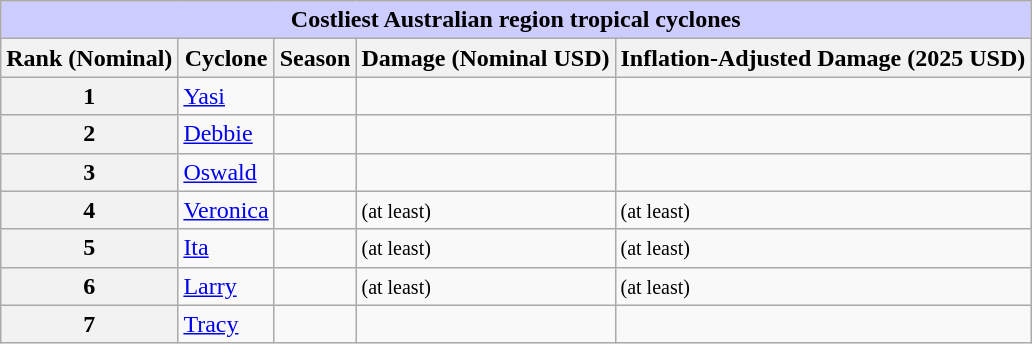<table class="wikitable sortable" style="margin-left:left; margin-right:auto;">
<tr>
<th colspan="5" style="background:#ccf;">Costliest Australian region tropical cyclones</th>
</tr>
<tr>
<th>Rank (Nominal)</th>
<th>Cyclone</th>
<th>Season</th>
<th>Damage (Nominal USD)</th>
<th>Inflation-Adjusted Damage (2025 USD)</th>
</tr>
<tr>
<th>1</th>
<td><a href='#'>Yasi</a></td>
<td></td>
<td></td>
<td></td>
</tr>
<tr>
<th>2</th>
<td><a href='#'>Debbie</a></td>
<td></td>
<td></td>
<td></td>
</tr>
<tr>
<th>3</th>
<td><a href='#'>Oswald</a></td>
<td></td>
<td></td>
<td></td>
</tr>
<tr>
<th>4</th>
<td><a href='#'>Veronica</a></td>
<td></td>
<td> <small>(at least)</small></td>
<td> <small>(at least)</small></td>
</tr>
<tr>
<th>5</th>
<td><a href='#'>Ita</a></td>
<td></td>
<td> <small>(at least)</small></td>
<td> <small>(at least)</small></td>
</tr>
<tr>
<th>6</th>
<td><a href='#'>Larry</a></td>
<td></td>
<td> <small>(at least)</small></td>
<td> <small>(at least)</small></td>
</tr>
<tr>
<th>7</th>
<td><a href='#'>Tracy</a></td>
<td></td>
<td></td>
<td></td>
</tr>
</table>
